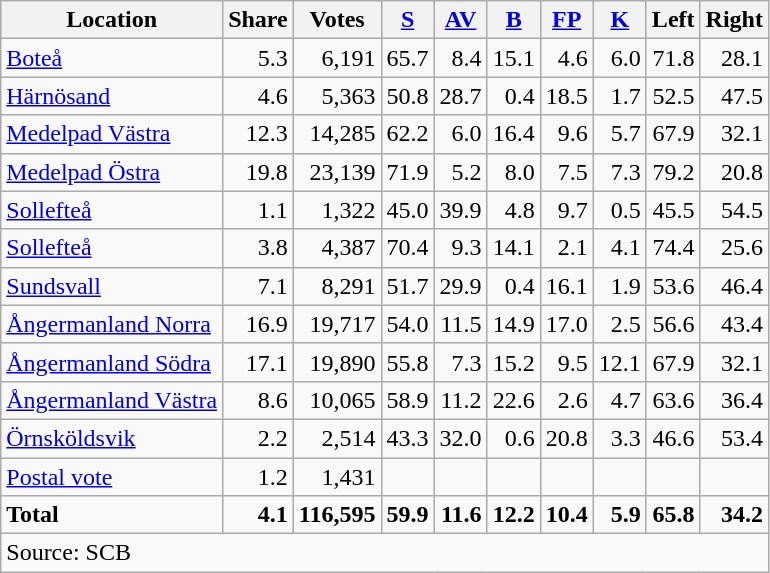<table class="wikitable sortable" style=text-align:right>
<tr>
<th>Location</th>
<th>Share</th>
<th>Votes</th>
<th><a href='#'>S</a></th>
<th><a href='#'>AV</a></th>
<th><a href='#'>B</a></th>
<th><a href='#'>FP</a></th>
<th><a href='#'>K</a></th>
<th>Left</th>
<th>Right</th>
</tr>
<tr>
<td align=left><a href='#'>Boteå</a></td>
<td>5.3</td>
<td>6,191</td>
<td>65.7</td>
<td>8.4</td>
<td>15.1</td>
<td>4.6</td>
<td>6.0</td>
<td>71.8</td>
<td>28.1</td>
</tr>
<tr>
<td align=left><a href='#'>Härnösand</a></td>
<td>4.6</td>
<td>5,363</td>
<td>50.8</td>
<td>28.7</td>
<td>0.4</td>
<td>18.5</td>
<td>1.7</td>
<td>52.5</td>
<td>47.5</td>
</tr>
<tr>
<td align=left><a href='#'>Medelpad Västra</a></td>
<td>12.3</td>
<td>14,285</td>
<td>62.2</td>
<td>6.0</td>
<td>16.4</td>
<td>9.6</td>
<td>5.7</td>
<td>67.9</td>
<td>32.1</td>
</tr>
<tr>
<td align=left><a href='#'>Medelpad Östra</a></td>
<td>19.8</td>
<td>23,139</td>
<td>71.9</td>
<td>5.2</td>
<td>8.0</td>
<td>7.5</td>
<td>7.3</td>
<td>79.2</td>
<td>20.8</td>
</tr>
<tr>
<td align=left><a href='#'>Sollefteå</a></td>
<td>1.1</td>
<td>1,322</td>
<td>45.0</td>
<td>39.9</td>
<td>4.8</td>
<td>9.7</td>
<td>0.5</td>
<td>45.5</td>
<td>54.5</td>
</tr>
<tr>
<td align=left><a href='#'>Sollefteå</a></td>
<td>3.8</td>
<td>4,387</td>
<td>70.4</td>
<td>9.3</td>
<td>14.1</td>
<td>2.1</td>
<td>4.1</td>
<td>74.4</td>
<td>25.6</td>
</tr>
<tr>
<td align=left><a href='#'>Sundsvall</a></td>
<td>7.1</td>
<td>8,291</td>
<td>51.7</td>
<td>29.9</td>
<td>0.4</td>
<td>16.1</td>
<td>1.9</td>
<td>53.6</td>
<td>46.4</td>
</tr>
<tr>
<td align=left><a href='#'>Ångermanland Norra</a></td>
<td>16.9</td>
<td>19,717</td>
<td>54.0</td>
<td>11.5</td>
<td>14.9</td>
<td>17.0</td>
<td>2.5</td>
<td>56.6</td>
<td>43.4</td>
</tr>
<tr>
<td align=left><a href='#'>Ångermanland Södra</a></td>
<td>17.1</td>
<td>19,890</td>
<td>55.8</td>
<td>7.3</td>
<td>15.2</td>
<td>9.5</td>
<td>12.1</td>
<td>67.9</td>
<td>32.1</td>
</tr>
<tr>
<td align=left><a href='#'>Ångermanland Västra</a></td>
<td>8.6</td>
<td>10,065</td>
<td>58.9</td>
<td>11.2</td>
<td>22.6</td>
<td>2.6</td>
<td>4.7</td>
<td>63.6</td>
<td>36.4</td>
</tr>
<tr>
<td align=left><a href='#'>Örnsköldsvik</a></td>
<td>2.2</td>
<td>2,514</td>
<td>43.3</td>
<td>32.0</td>
<td>0.6</td>
<td>20.8</td>
<td>3.3</td>
<td>46.6</td>
<td>53.4</td>
</tr>
<tr>
<td align=left><a href='#'>Postal vote</a></td>
<td>1.2</td>
<td>1,431</td>
<td></td>
<td></td>
<td></td>
<td></td>
<td></td>
<td></td>
<td></td>
</tr>
<tr>
<td align=left><strong>Total</strong></td>
<td><strong>4.1</strong></td>
<td><strong>116,595</strong></td>
<td><strong>59.9</strong></td>
<td><strong>11.6</strong></td>
<td><strong>12.2</strong></td>
<td><strong>10.4</strong></td>
<td><strong>5.9</strong></td>
<td><strong>65.8</strong></td>
<td><strong>34.2</strong></td>
</tr>
<tr>
<td align=left colspan=10>Source: SCB </td>
</tr>
</table>
